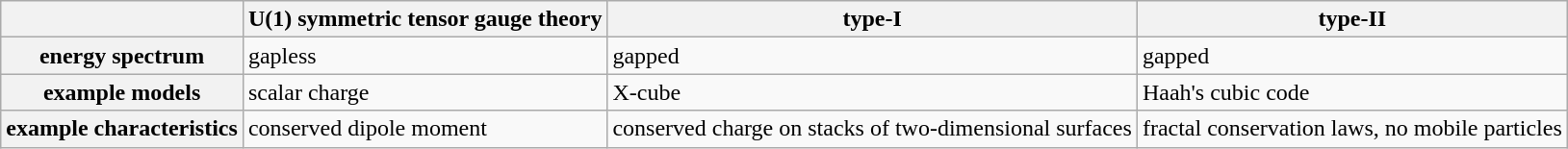<table class="wikitable">
<tr>
<th></th>
<th>U(1) symmetric tensor gauge theory</th>
<th>type-I</th>
<th>type-II</th>
</tr>
<tr>
<th>energy spectrum</th>
<td>gapless</td>
<td>gapped</td>
<td>gapped</td>
</tr>
<tr>
<th>example models</th>
<td>scalar charge </td>
<td>X-cube </td>
<td>Haah's cubic code </td>
</tr>
<tr>
<th>example characteristics</th>
<td>conserved dipole moment</td>
<td>conserved charge on stacks of two-dimensional surfaces</td>
<td>fractal conservation laws, no mobile particles</td>
</tr>
</table>
